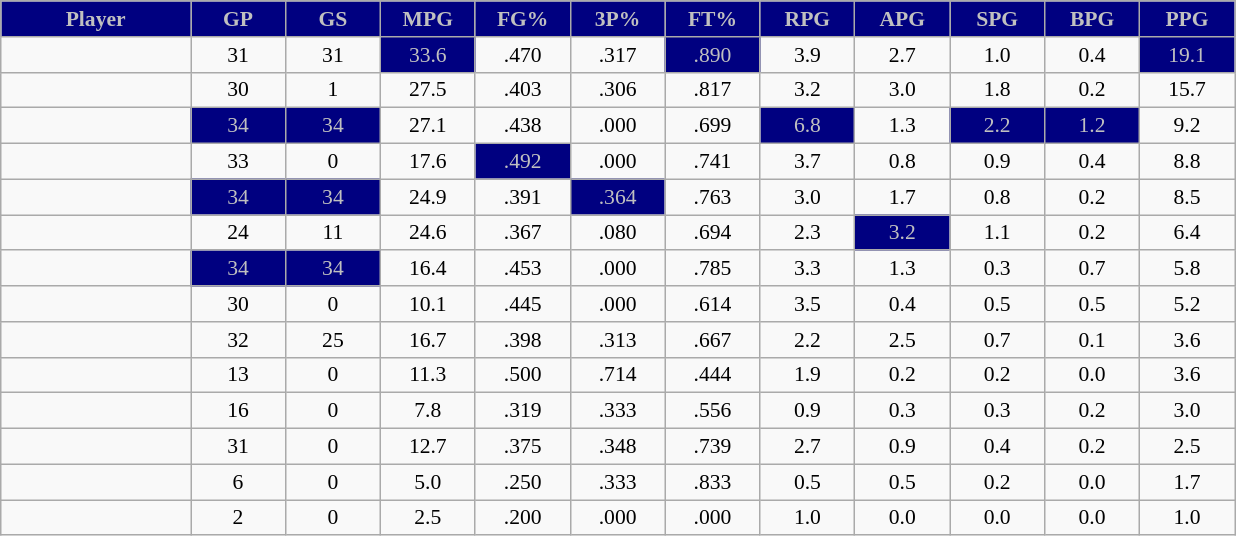<table class="wikitable sortable" style="font-size:90%; text-align:center;">
<tr>
<th style="background:navy;color:silver" width="10%">Player</th>
<th style="background:navy;color:silver" width="5%">GP</th>
<th style="background:navy;color:silver" width="5%">GS</th>
<th style="background:navy;color:silver" width="5%">MPG</th>
<th style="background:navy;color:silver" width="5%">FG%</th>
<th style="background:navy;color:silver" width="5%">3P%</th>
<th style="background:navy;color:silver" width="5%">FT%</th>
<th style="background:navy;color:silver" width="5%">RPG</th>
<th style="background:navy;color:silver" width="5%">APG</th>
<th style="background:navy;color:silver" width="5%">SPG</th>
<th style="background:navy;color:silver" width="5%">BPG</th>
<th style="background:navy;color:silver" width="5%">PPG</th>
</tr>
<tr>
<td></td>
<td>31</td>
<td>31</td>
<td style="background:navy;color:silver">33.6</td>
<td>.470</td>
<td>.317</td>
<td style="background:navy;color:silver">.890</td>
<td>3.9</td>
<td>2.7</td>
<td>1.0</td>
<td>0.4</td>
<td style="background:navy;color:silver">19.1</td>
</tr>
<tr>
<td></td>
<td>30</td>
<td>1</td>
<td>27.5</td>
<td>.403</td>
<td>.306</td>
<td>.817</td>
<td>3.2</td>
<td>3.0</td>
<td>1.8</td>
<td>0.2</td>
<td>15.7</td>
</tr>
<tr>
<td></td>
<td style="background:navy;color:silver">34</td>
<td style="background:navy;color:silver">34</td>
<td>27.1</td>
<td>.438</td>
<td>.000</td>
<td>.699</td>
<td style="background:navy;color:silver">6.8</td>
<td>1.3</td>
<td style="background:navy;color:silver">2.2</td>
<td style="background:navy;color:silver">1.2</td>
<td>9.2</td>
</tr>
<tr>
<td></td>
<td>33</td>
<td>0</td>
<td>17.6</td>
<td style="background:navy;color:silver">.492</td>
<td>.000</td>
<td>.741</td>
<td>3.7</td>
<td>0.8</td>
<td>0.9</td>
<td>0.4</td>
<td>8.8</td>
</tr>
<tr>
<td></td>
<td style="background:navy;color:silver">34</td>
<td style="background:navy;color:silver">34</td>
<td>24.9</td>
<td>.391</td>
<td style="background:navy;color:silver">.364</td>
<td>.763</td>
<td>3.0</td>
<td>1.7</td>
<td>0.8</td>
<td>0.2</td>
<td>8.5</td>
</tr>
<tr>
<td></td>
<td>24</td>
<td>11</td>
<td>24.6</td>
<td>.367</td>
<td>.080</td>
<td>.694</td>
<td>2.3</td>
<td style="background:navy;color:silver">3.2</td>
<td>1.1</td>
<td>0.2</td>
<td>6.4</td>
</tr>
<tr>
<td></td>
<td style="background:navy;color:silver">34</td>
<td style="background:navy;color:silver">34</td>
<td>16.4</td>
<td>.453</td>
<td>.000</td>
<td>.785</td>
<td>3.3</td>
<td>1.3</td>
<td>0.3</td>
<td>0.7</td>
<td>5.8</td>
</tr>
<tr>
<td></td>
<td>30</td>
<td>0</td>
<td>10.1</td>
<td>.445</td>
<td>.000</td>
<td>.614</td>
<td>3.5</td>
<td>0.4</td>
<td>0.5</td>
<td>0.5</td>
<td>5.2</td>
</tr>
<tr>
<td></td>
<td>32</td>
<td>25</td>
<td>16.7</td>
<td>.398</td>
<td>.313</td>
<td>.667</td>
<td>2.2</td>
<td>2.5</td>
<td>0.7</td>
<td>0.1</td>
<td>3.6</td>
</tr>
<tr>
<td></td>
<td>13</td>
<td>0</td>
<td>11.3</td>
<td>.500</td>
<td>.714</td>
<td>.444</td>
<td>1.9</td>
<td>0.2</td>
<td>0.2</td>
<td>0.0</td>
<td>3.6</td>
</tr>
<tr>
<td></td>
<td>16</td>
<td>0</td>
<td>7.8</td>
<td>.319</td>
<td>.333</td>
<td>.556</td>
<td>0.9</td>
<td>0.3</td>
<td>0.3</td>
<td>0.2</td>
<td>3.0</td>
</tr>
<tr>
<td></td>
<td>31</td>
<td>0</td>
<td>12.7</td>
<td>.375</td>
<td>.348</td>
<td>.739</td>
<td>2.7</td>
<td>0.9</td>
<td>0.4</td>
<td>0.2</td>
<td>2.5</td>
</tr>
<tr>
<td></td>
<td>6</td>
<td>0</td>
<td>5.0</td>
<td>.250</td>
<td>.333</td>
<td>.833</td>
<td>0.5</td>
<td>0.5</td>
<td>0.2</td>
<td>0.0</td>
<td>1.7</td>
</tr>
<tr>
<td></td>
<td>2</td>
<td>0</td>
<td>2.5</td>
<td>.200</td>
<td>.000</td>
<td>.000</td>
<td>1.0</td>
<td>0.0</td>
<td>0.0</td>
<td>0.0</td>
<td>1.0</td>
</tr>
</table>
